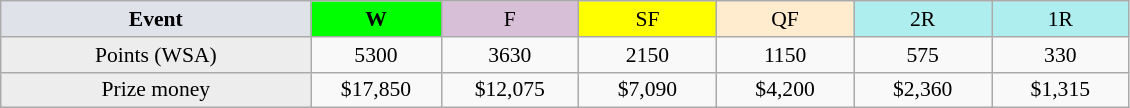<table class=wikitable style=font-size:90%;text-align:center>
<tr>
<td width=200 colspan=1 bgcolor=#dfe2e9><strong>Event</strong></td>
<td width=80 bgcolor=lime><strong>W</strong></td>
<td width=85 bgcolor=#D8BFD8>F</td>
<td width=85 bgcolor=#FFFF00>SF</td>
<td width=85 bgcolor=#ffebcd>QF</td>
<td width=85 bgcolor=#afeeee>2R</td>
<td width=85 bgcolor=#afeeee>1R</td>
</tr>
<tr>
<td bgcolor=#EDEDED>Points (WSA)</td>
<td>5300</td>
<td>3630</td>
<td>2150</td>
<td>1150</td>
<td>575</td>
<td>330</td>
</tr>
<tr>
<td bgcolor=#EDEDED>Prize money</td>
<td>$17,850</td>
<td>$12,075</td>
<td>$7,090</td>
<td>$4,200</td>
<td>$2,360</td>
<td>$1,315</td>
</tr>
</table>
